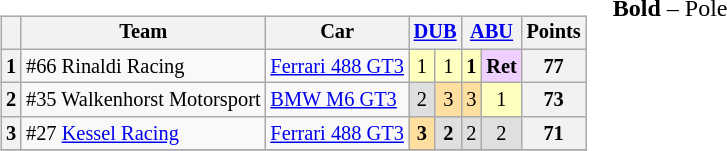<table>
<tr>
<td></td>
<td valign="top"><br><table class="wikitable" style="font-size:85%; text-align:center;">
<tr>
<th></th>
<th>Team</th>
<th>Car</th>
<th colspan=2><a href='#'>DUB</a><br></th>
<th colspan=2><a href='#'>ABU</a><br></th>
<th>Points</th>
</tr>
<tr>
<th>1</th>
<td align=left> #66 Rinaldi Racing</td>
<td align=left><a href='#'>Ferrari 488 GT3</a></td>
<td style="background:#FFFFBF;">1</td>
<td style="background:#FFFFBF;">1</td>
<td style="background:#FFFFBF;"><strong>1</strong></td>
<td style="background:#EFCFFF;"><strong>Ret</strong></td>
<th>77</th>
</tr>
<tr>
<th>2</th>
<td align=left> #35 Walkenhorst Motorsport</td>
<td align=left><a href='#'>BMW M6 GT3</a></td>
<td style="background:#DFDFDF;">2</td>
<td style="background:#FFDF9F;">3</td>
<td style="background:#FFDF9F;">3</td>
<td style="background:#FFFFBF;">1</td>
<th>73</th>
</tr>
<tr>
<th>3</th>
<td align=left> #27 <a href='#'>Kessel Racing</a></td>
<td align=left><a href='#'>Ferrari 488 GT3</a></td>
<td style="background:#FFDF9F;"><strong>3</strong></td>
<td style="background:#DFDFDF;"><strong>2</strong></td>
<td style="background:#DFDFDF;">2</td>
<td style="background:#DFDFDF;">2</td>
<th>71</th>
</tr>
<tr>
</tr>
</table>
</td>
<td valign="top"><br>
<span><strong>Bold</strong> – Pole<br></span></td>
</tr>
</table>
